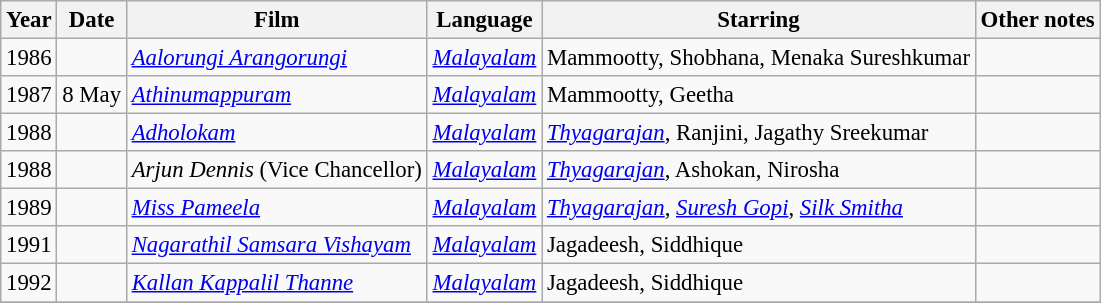<table class="wikitable sortable" style="font-size: 95%;">
<tr>
<th>Year</th>
<th>Date</th>
<th>Film</th>
<th>Language</th>
<th>Starring</th>
<th>Other notes</th>
</tr>
<tr>
<td>1986</td>
<td></td>
<td><em><a href='#'>Aalorungi Arangorungi</a></em></td>
<td><em><a href='#'>Malayalam</a></em></td>
<td>Mammootty, Shobhana, Menaka Sureshkumar</td>
<td></td>
</tr>
<tr>
<td>1987</td>
<td>8 May</td>
<td><em><a href='#'>Athinumappuram</a></em></td>
<td><em><a href='#'>Malayalam</a></em></td>
<td>Mammootty, Geetha</td>
<td></td>
</tr>
<tr>
<td>1988</td>
<td></td>
<td><em><a href='#'>Adholokam</a></em></td>
<td><em><a href='#'>Malayalam</a></em></td>
<td><em><a href='#'>Thyagarajan</a></em>, Ranjini, Jagathy Sreekumar</td>
<td></td>
</tr>
<tr>
<td>1988</td>
<td></td>
<td><em>Arjun Dennis</em> (Vice Chancellor)</td>
<td><em><a href='#'>Malayalam</a></em></td>
<td><em><a href='#'>Thyagarajan</a></em>, Ashokan, Nirosha</td>
<td></td>
</tr>
<tr>
<td>1989</td>
<td></td>
<td><em><a href='#'>Miss Pameela</a></em></td>
<td><em><a href='#'>Malayalam</a></em></td>
<td><em><a href='#'>Thyagarajan</a></em>, <em><a href='#'>Suresh Gopi</a></em>, <em><a href='#'>Silk Smitha</a></em></td>
<td></td>
</tr>
<tr>
<td>1991</td>
<td></td>
<td><em><a href='#'>Nagarathil Samsara Vishayam</a></em></td>
<td><em><a href='#'>Malayalam</a></em></td>
<td>Jagadeesh, Siddhique</td>
<td></td>
</tr>
<tr>
<td>1992</td>
<td></td>
<td><em><a href='#'>Kallan Kappalil Thanne</a></em></td>
<td><em><a href='#'>Malayalam</a></em></td>
<td>Jagadeesh, Siddhique</td>
<td></td>
</tr>
<tr>
</tr>
</table>
